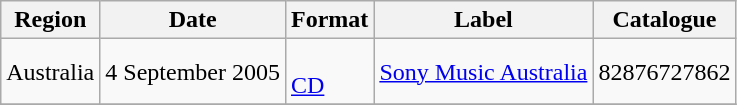<table class="wikitable plainrowheaders">
<tr>
<th scope="col">Region</th>
<th scope="col">Date</th>
<th scope="col">Format</th>
<th scope="col">Label</th>
<th scope="col">Catalogue</th>
</tr>
<tr>
<td>Australia</td>
<td>4 September 2005</td>
<td {{flat list><br><a href='#'>CD</a></td>
<td><a href='#'>Sony Music Australia</a></td>
<td>82876727862</td>
</tr>
<tr>
</tr>
</table>
